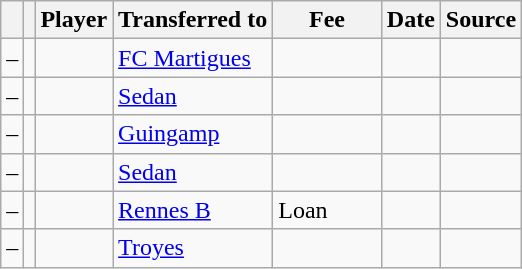<table class="wikitable plainrowheaders sortable">
<tr>
<th></th>
<th></th>
<th scope=col>Player</th>
<th>Transferred to</th>
<th !scope=col; style="width: 65px;">Fee</th>
<th scope=col>Date</th>
<th scope=col>Source</th>
</tr>
<tr>
<td align=center>–</td>
<td align=center></td>
<td></td>
<td> <a href='#'>FC Martigues</a></td>
<td></td>
<td></td>
<td></td>
</tr>
<tr>
<td align=center>–</td>
<td align=center></td>
<td></td>
<td> <a href='#'>Sedan</a></td>
<td></td>
<td></td>
<td></td>
</tr>
<tr>
<td align=center>–</td>
<td align=center></td>
<td></td>
<td> <a href='#'>Guingamp</a></td>
<td></td>
<td></td>
<td></td>
</tr>
<tr>
<td align=center>–</td>
<td align=center></td>
<td></td>
<td> <a href='#'>Sedan</a></td>
<td></td>
<td></td>
<td></td>
</tr>
<tr>
<td align=center>–</td>
<td align=center></td>
<td></td>
<td> <a href='#'>Rennes B</a></td>
<td>Loan</td>
<td></td>
<td></td>
</tr>
<tr>
<td align=center>–</td>
<td align=center></td>
<td></td>
<td> <a href='#'>Troyes</a></td>
<td></td>
<td></td>
<td></td>
</tr>
</table>
